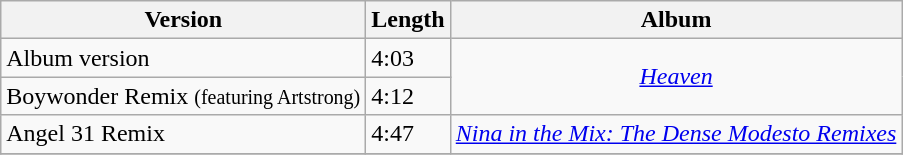<table class="wikitable">
<tr>
<th>Version</th>
<th>Length</th>
<th>Album</th>
</tr>
<tr>
<td>Album version</td>
<td>4:03</td>
<td rowspan="2" align="center"><em><a href='#'>Heaven</a></em></td>
</tr>
<tr>
<td>Boywonder Remix <small>(featuring Artstrong)</small></td>
<td>4:12</td>
</tr>
<tr>
<td>Angel 31 Remix</td>
<td>4:47</td>
<td align="center"><em><a href='#'>Nina in the Mix: The Dense Modesto Remixes</a></em></td>
</tr>
<tr>
</tr>
</table>
